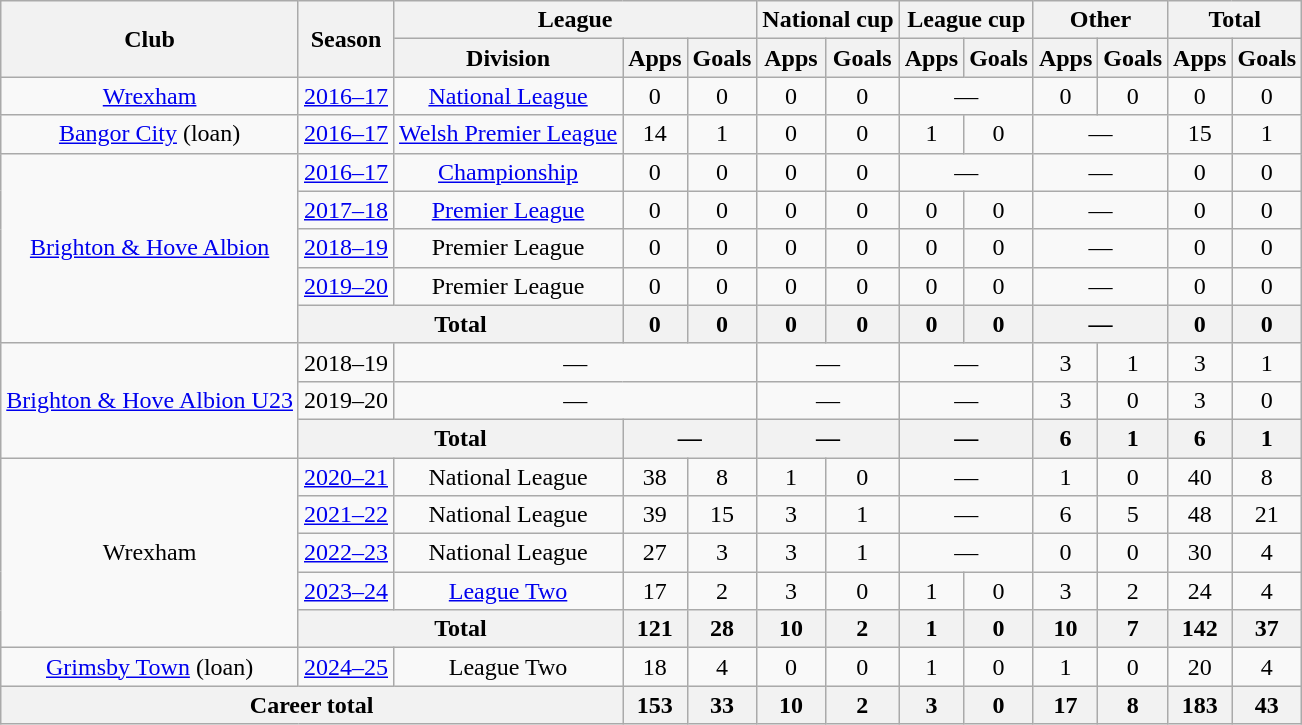<table class="wikitable" style="text-align:center">
<tr>
<th rowspan="2">Club</th>
<th rowspan="2">Season</th>
<th colspan="3">League</th>
<th colspan="2">National cup</th>
<th colspan="2">League cup</th>
<th colspan="2">Other</th>
<th colspan="2">Total</th>
</tr>
<tr>
<th>Division</th>
<th>Apps</th>
<th>Goals</th>
<th>Apps</th>
<th>Goals</th>
<th>Apps</th>
<th>Goals</th>
<th>Apps</th>
<th>Goals</th>
<th>Apps</th>
<th>Goals</th>
</tr>
<tr>
<td><a href='#'>Wrexham</a></td>
<td><a href='#'>2016–17</a></td>
<td><a href='#'>National League</a></td>
<td>0</td>
<td>0</td>
<td>0</td>
<td>0</td>
<td colspan="2">—</td>
<td>0</td>
<td>0</td>
<td>0</td>
<td>0</td>
</tr>
<tr>
<td><a href='#'>Bangor City</a> (loan)</td>
<td><a href='#'>2016–17</a></td>
<td><a href='#'>Welsh Premier League</a></td>
<td>14</td>
<td>1</td>
<td>0</td>
<td>0</td>
<td>1</td>
<td>0</td>
<td colspan="2">—</td>
<td>15</td>
<td>1</td>
</tr>
<tr>
<td rowspan="5"><a href='#'>Brighton & Hove Albion</a></td>
<td><a href='#'>2016–17</a></td>
<td><a href='#'>Championship</a></td>
<td>0</td>
<td>0</td>
<td>0</td>
<td>0</td>
<td colspan="2">—</td>
<td colspan="2">—</td>
<td>0</td>
<td>0</td>
</tr>
<tr>
<td><a href='#'>2017–18</a></td>
<td><a href='#'>Premier League</a></td>
<td>0</td>
<td>0</td>
<td>0</td>
<td>0</td>
<td>0</td>
<td>0</td>
<td colspan="2">—</td>
<td>0</td>
<td>0</td>
</tr>
<tr>
<td><a href='#'>2018–19</a></td>
<td>Premier League</td>
<td>0</td>
<td>0</td>
<td>0</td>
<td>0</td>
<td>0</td>
<td>0</td>
<td colspan="2">—</td>
<td>0</td>
<td>0</td>
</tr>
<tr>
<td><a href='#'>2019–20</a></td>
<td>Premier League</td>
<td>0</td>
<td>0</td>
<td>0</td>
<td>0</td>
<td>0</td>
<td>0</td>
<td colspan="2">—</td>
<td>0</td>
<td>0</td>
</tr>
<tr>
<th colspan=2>Total</th>
<th>0</th>
<th>0</th>
<th>0</th>
<th>0</th>
<th>0</th>
<th>0</th>
<th colspan="2">—</th>
<th>0</th>
<th>0</th>
</tr>
<tr>
<td rowspan="3"><a href='#'>Brighton & Hove Albion U23</a></td>
<td>2018–19</td>
<td colspan="3">—</td>
<td colspan="2">—</td>
<td colspan="2">—</td>
<td>3</td>
<td>1</td>
<td>3</td>
<td>1</td>
</tr>
<tr>
<td>2019–20</td>
<td colspan="3">—</td>
<td colspan="2">—</td>
<td colspan="2">—</td>
<td>3</td>
<td>0</td>
<td>3</td>
<td>0</td>
</tr>
<tr>
<th colspan=2>Total</th>
<th colspan="2">—</th>
<th colspan="2">—</th>
<th colspan="2">—</th>
<th>6</th>
<th>1</th>
<th>6</th>
<th>1</th>
</tr>
<tr>
<td rowspan="5">Wrexham</td>
<td><a href='#'>2020–21</a></td>
<td>National League</td>
<td>38</td>
<td>8</td>
<td>1</td>
<td>0</td>
<td colspan="2">—</td>
<td>1</td>
<td>0</td>
<td>40</td>
<td>8</td>
</tr>
<tr>
<td><a href='#'>2021–22</a></td>
<td>National League</td>
<td>39</td>
<td>15</td>
<td>3</td>
<td>1</td>
<td colspan="2">—</td>
<td>6</td>
<td>5</td>
<td>48</td>
<td>21</td>
</tr>
<tr>
<td><a href='#'>2022–23</a></td>
<td>National League</td>
<td>27</td>
<td>3</td>
<td>3</td>
<td>1</td>
<td colspan="2">—</td>
<td>0</td>
<td>0</td>
<td>30</td>
<td>4</td>
</tr>
<tr>
<td><a href='#'>2023–24</a></td>
<td><a href='#'>League Two</a></td>
<td>17</td>
<td>2</td>
<td>3</td>
<td>0</td>
<td>1</td>
<td>0</td>
<td>3</td>
<td>2</td>
<td>24</td>
<td>4</td>
</tr>
<tr>
<th colspan="2">Total</th>
<th>121</th>
<th>28</th>
<th>10</th>
<th>2</th>
<th>1</th>
<th>0</th>
<th>10</th>
<th>7</th>
<th>142</th>
<th>37</th>
</tr>
<tr>
<td><a href='#'>Grimsby Town</a> (loan)</td>
<td><a href='#'>2024–25</a></td>
<td>League Two</td>
<td>18</td>
<td>4</td>
<td>0</td>
<td>0</td>
<td>1</td>
<td>0</td>
<td>1</td>
<td>0</td>
<td>20</td>
<td>4</td>
</tr>
<tr>
<th colspan="3">Career total</th>
<th>153</th>
<th>33</th>
<th>10</th>
<th>2</th>
<th>3</th>
<th>0</th>
<th>17</th>
<th>8</th>
<th>183</th>
<th>43</th>
</tr>
</table>
